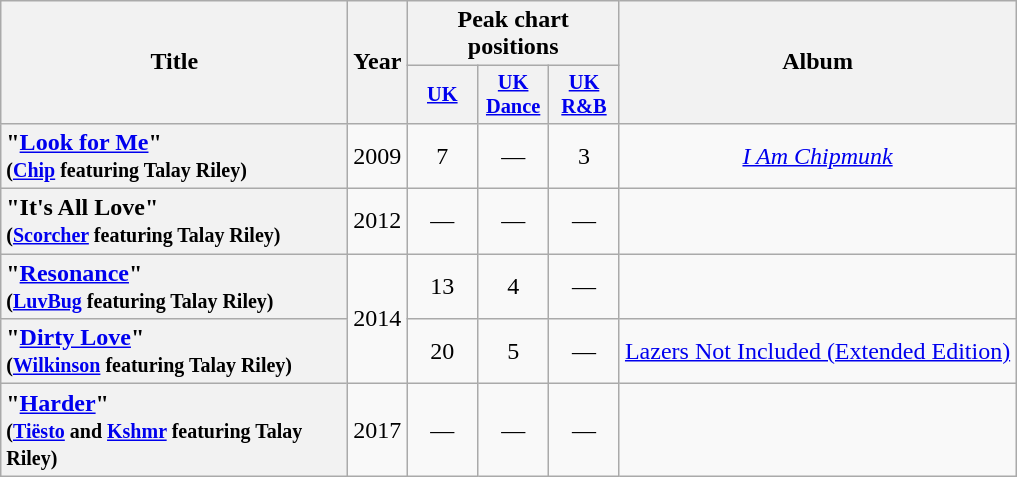<table class="wikitable plainrowheaders" style="text-align:center;">
<tr>
<th scope="col" rowspan="2" style="width:14em;">Title</th>
<th scope="col" rowspan="2">Year</th>
<th scope="col" colspan="3">Peak chart positions</th>
<th scope="col" rowspan="2">Album</th>
</tr>
<tr>
<th scope="col" style="width:3em;font-size:85%;"><a href='#'>UK</a><br></th>
<th scope="col" style="width:3em;font-size:85%;"><a href='#'>UK<br>Dance</a></th>
<th scope="col" style="width:3em;font-size:85%;"><a href='#'>UK<br>R&B</a></th>
</tr>
<tr>
<th scope="row" style="text-align:left;">"<a href='#'>Look for Me</a>"<br><small>(<a href='#'>Chip</a> featuring Talay Riley)</small></th>
<td>2009</td>
<td>7</td>
<td>—</td>
<td>3</td>
<td><em><a href='#'>I Am Chipmunk</a></em></td>
</tr>
<tr>
<th scope="row" style="text-align:left;">"It's All Love"<br><small>(<a href='#'>Scorcher</a> featuring Talay Riley)</small></th>
<td>2012</td>
<td>—</td>
<td>—</td>
<td>—</td>
<td></td>
</tr>
<tr>
<th scope="row" style="text-align:left;">"<a href='#'>Resonance</a>"<br><small>(<a href='#'>LuvBug</a> featuring Talay Riley)</small></th>
<td rowspan="2">2014</td>
<td>13</td>
<td>4</td>
<td>—</td>
<td></td>
</tr>
<tr>
<th scope="row" style="text-align:left;">"<a href='#'>Dirty Love</a>"<br><small>(<a href='#'>Wilkinson</a> featuring Talay Riley)</small></th>
<td>20</td>
<td>5</td>
<td>—</td>
<td><a href='#'>Lazers Not Included (Extended Edition)</a></td>
</tr>
<tr>
<th scope="row" style="text-align:left;">"<a href='#'>Harder</a>"<br><small>(<a href='#'>Tiësto</a> and <a href='#'>Kshmr</a> featuring Talay Riley)</small></th>
<td>2017</td>
<td>—</td>
<td>—</td>
<td>—</td>
<td></td>
</tr>
</table>
